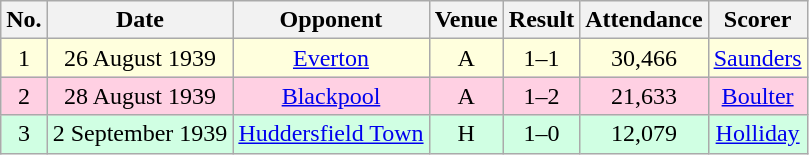<table style="text-align:center;" class="wikitable sortable">
<tr>
<th>No.</th>
<th>Date</th>
<th>Opponent</th>
<th>Venue</th>
<th>Result</th>
<th>Attendance</th>
<th>Scorer</th>
</tr>
<tr style="background:#ffd;">
<td>1</td>
<td>26 August 1939</td>
<td><a href='#'>Everton</a></td>
<td>A</td>
<td>1–1</td>
<td>30,466</td>
<td><a href='#'>Saunders</a></td>
</tr>
<tr style="background:#ffd0e3;">
<td>2</td>
<td>28 August 1939</td>
<td><a href='#'>Blackpool</a></td>
<td>A</td>
<td>1–2</td>
<td>21,633</td>
<td><a href='#'>Boulter</a></td>
</tr>
<tr style="background:#d0ffe3;">
<td>3</td>
<td>2 September 1939</td>
<td><a href='#'>Huddersfield Town</a></td>
<td>H</td>
<td>1–0</td>
<td>12,079</td>
<td><a href='#'>Holliday</a></td>
</tr>
</table>
